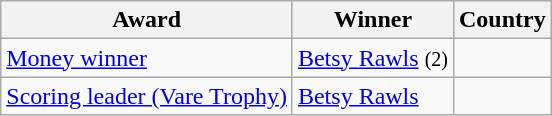<table class="wikitable">
<tr>
<th>Award</th>
<th>Winner</th>
<th>Country</th>
</tr>
<tr>
<td><a href='#'>Money winner</a></td>
<td><a href='#'>Betsy Rawls</a> <small>(2)</small></td>
<td></td>
</tr>
<tr>
<td><a href='#'>Scoring leader (Vare Trophy)</a></td>
<td><a href='#'>Betsy Rawls</a></td>
<td></td>
</tr>
</table>
